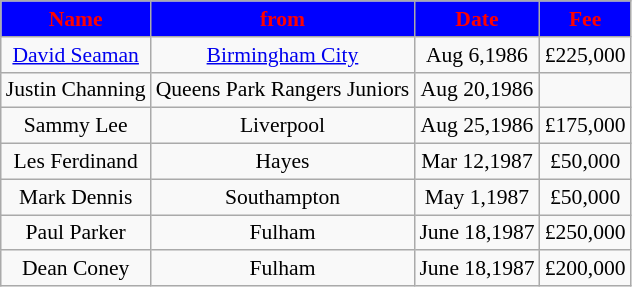<table class="wikitable" style="text-align:center; font-size:90%;">
<tr>
<th style="background:#0000FF; color:red; text-align:center;"><strong>Name</strong></th>
<th style="background:#0000FF; color:red; text-align:center;">from</th>
<th style="background:#0000FF; color:red; text-align:center;">Date</th>
<th style="background:#0000FF; color:red; text-align:center;">Fee</th>
</tr>
<tr>
<td><a href='#'>David Seaman</a></td>
<td><a href='#'>Birmingham City</a></td>
<td>Aug 6,1986</td>
<td>£225,000</td>
</tr>
<tr>
<td>Justin Channing</td>
<td>Queens Park Rangers Juniors</td>
<td>Aug 20,1986</td>
<td></td>
</tr>
<tr>
<td>Sammy Lee</td>
<td>Liverpool</td>
<td>Aug 25,1986</td>
<td>£175,000</td>
</tr>
<tr>
<td>Les Ferdinand</td>
<td>Hayes</td>
<td>Mar 12,1987</td>
<td>£50,000</td>
</tr>
<tr>
<td>Mark Dennis</td>
<td>Southampton</td>
<td>May 1,1987</td>
<td>£50,000</td>
</tr>
<tr>
<td>Paul Parker</td>
<td>Fulham</td>
<td>June 18,1987</td>
<td>£250,000</td>
</tr>
<tr>
<td>Dean Coney</td>
<td>Fulham</td>
<td>June 18,1987</td>
<td>£200,000</td>
</tr>
</table>
